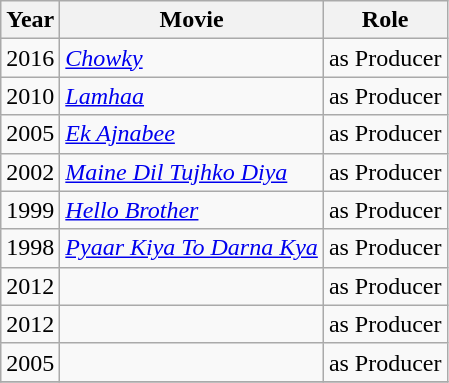<table class="wikitable sortable">
<tr>
<th>Year</th>
<th>Movie</th>
<th>Role</th>
</tr>
<tr>
<td>2016</td>
<td><em><a href='#'>Chowky</a></em></td>
<td>as  Producer</td>
</tr>
<tr>
<td>2010</td>
<td><em><a href='#'>Lamhaa</a></em></td>
<td>as  Producer</td>
</tr>
<tr>
<td>2005</td>
<td><em><a href='#'>Ek Ajnabee</a></em></td>
<td>as  Producer</td>
</tr>
<tr>
<td>2002</td>
<td><em><a href='#'>Maine Dil Tujhko Diya</a></em></td>
<td>as  Producer</td>
</tr>
<tr>
<td>1999</td>
<td><em><a href='#'>Hello Brother</a></em></td>
<td>as  Producer</td>
</tr>
<tr>
<td>1998</td>
<td><em><a href='#'>Pyaar Kiya To Darna Kya</a></em></td>
<td>as  Producer</td>
</tr>
<tr>
<td>2012</td>
<td></td>
<td>as Producer</td>
</tr>
<tr>
<td>2012</td>
<td></td>
<td>as Producer</td>
</tr>
<tr>
<td>2005</td>
<td></td>
<td>as Producer</td>
</tr>
<tr>
</tr>
</table>
